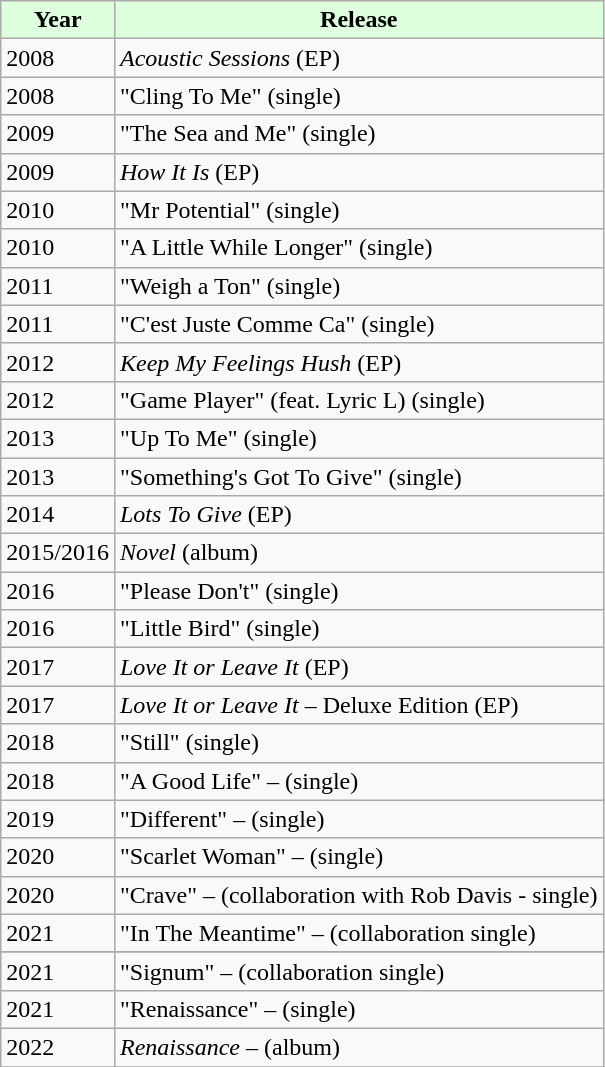<table class="wikitable" border="1">
<tr>
<th style="background: #ddffdd">Year</th>
<th style="background: #ddffdd">Release</th>
</tr>
<tr>
<td>2008</td>
<td><em>Acoustic Sessions</em> (EP)</td>
</tr>
<tr>
<td>2008</td>
<td>"Cling To Me" (single)</td>
</tr>
<tr>
<td>2009</td>
<td>"The Sea and Me" (single)</td>
</tr>
<tr>
<td>2009</td>
<td><em>How It Is</em> (EP)</td>
</tr>
<tr>
<td>2010</td>
<td>"Mr Potential" (single)</td>
</tr>
<tr>
<td>2010</td>
<td>"A Little While Longer" (single)</td>
</tr>
<tr>
<td>2011</td>
<td>"Weigh a Ton" (single)</td>
</tr>
<tr>
<td>2011</td>
<td>"C'est Juste Comme Ca" (single)</td>
</tr>
<tr>
<td>2012</td>
<td><em>Keep My Feelings Hush</em> (EP)</td>
</tr>
<tr>
<td>2012</td>
<td>"Game Player" (feat. Lyric L) (single)</td>
</tr>
<tr>
<td>2013</td>
<td>"Up To Me" (single)</td>
</tr>
<tr>
<td>2013</td>
<td>"Something's Got To Give" (single)</td>
</tr>
<tr>
<td>2014</td>
<td><em>Lots To Give</em> (EP)</td>
</tr>
<tr>
<td>2015/2016</td>
<td><em>Novel</em> (album)</td>
</tr>
<tr>
<td>2016</td>
<td>"Please Don't" (single)</td>
</tr>
<tr>
<td>2016</td>
<td>"Little Bird" (single)</td>
</tr>
<tr>
<td>2017</td>
<td><em>Love It or Leave It</em> (EP)</td>
</tr>
<tr>
<td>2017</td>
<td><em>Love It or Leave It</em> – Deluxe Edition (EP)</td>
</tr>
<tr>
<td>2018</td>
<td>"Still" (single)</td>
</tr>
<tr>
<td>2018</td>
<td>"A Good Life" – (single)</td>
</tr>
<tr>
<td>2019</td>
<td>"Different" – (single)</td>
</tr>
<tr>
<td>2020</td>
<td>"Scarlet Woman" – (single)</td>
</tr>
<tr>
<td>2020</td>
<td>"Crave" – (collaboration with Rob Davis - single)</td>
</tr>
<tr>
<td>2021</td>
<td>"In The Meantime" – (collaboration single)</td>
</tr>
<tr>
</tr>
<tr>
<td>2021</td>
<td>"Signum" – (collaboration single)</td>
</tr>
<tr>
<td>2021</td>
<td>"Renaissance" – (single)</td>
</tr>
<tr>
<td>2022</td>
<td><em>Renaissance</em> – (album)</td>
</tr>
<tr>
</tr>
</table>
